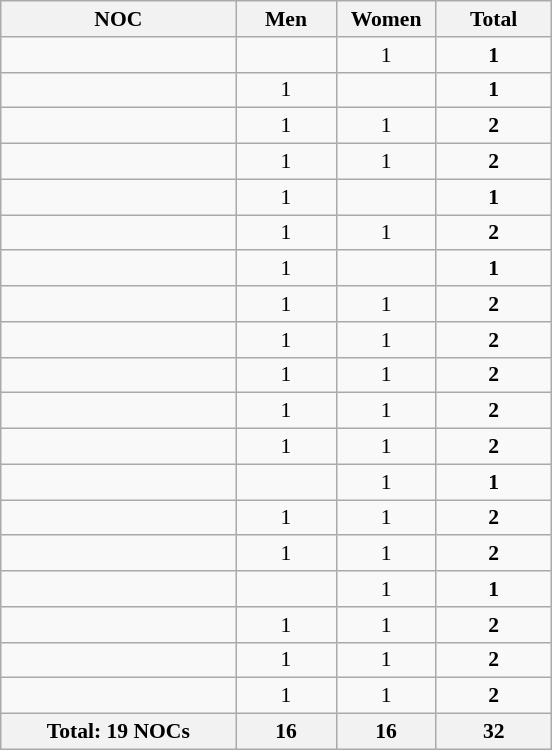<table class="wikitable" style="text-align:center; font-size:90%">
<tr>
<th width=150 align="left">NOC</th>
<th width=60>Men</th>
<th width=60>Women</th>
<th width=70>Total</th>
</tr>
<tr>
<td align=left></td>
<td></td>
<td>1</td>
<td><strong>1</strong></td>
</tr>
<tr>
<td align=left></td>
<td>1</td>
<td></td>
<td><strong>1</strong></td>
</tr>
<tr>
<td align=left></td>
<td>1</td>
<td>1</td>
<td><strong>2</strong></td>
</tr>
<tr>
<td align=left></td>
<td>1</td>
<td>1</td>
<td><strong>2</strong></td>
</tr>
<tr>
<td align=left></td>
<td>1</td>
<td></td>
<td><strong>1</strong></td>
</tr>
<tr>
<td align=left></td>
<td>1</td>
<td>1</td>
<td><strong>2</strong></td>
</tr>
<tr>
<td align=left></td>
<td>1</td>
<td></td>
<td><strong>1</strong></td>
</tr>
<tr>
<td align=left></td>
<td>1</td>
<td>1</td>
<td><strong>2</strong></td>
</tr>
<tr>
<td align=left></td>
<td>1</td>
<td>1</td>
<td><strong>2</strong></td>
</tr>
<tr>
<td align=left></td>
<td>1</td>
<td>1</td>
<td><strong>2</strong></td>
</tr>
<tr>
<td align=left></td>
<td>1</td>
<td>1</td>
<td><strong>2</strong></td>
</tr>
<tr>
<td align=left></td>
<td>1</td>
<td>1</td>
<td><strong>2</strong></td>
</tr>
<tr>
<td align=left></td>
<td></td>
<td>1</td>
<td><strong>1</strong></td>
</tr>
<tr>
<td align=left></td>
<td>1</td>
<td>1</td>
<td><strong>2</strong></td>
</tr>
<tr>
<td align=left></td>
<td>1</td>
<td>1</td>
<td><strong>2</strong></td>
</tr>
<tr>
<td align=left></td>
<td></td>
<td>1</td>
<td><strong>1</strong></td>
</tr>
<tr>
<td align=left></td>
<td>1</td>
<td>1</td>
<td><strong>2</strong></td>
</tr>
<tr>
<td align=left></td>
<td>1</td>
<td>1</td>
<td><strong>2</strong></td>
</tr>
<tr>
<td align=left></td>
<td>1</td>
<td>1</td>
<td><strong>2</strong></td>
</tr>
<tr>
<th>Total: 19 NOCs</th>
<th>16</th>
<th>16</th>
<th>32</th>
</tr>
</table>
